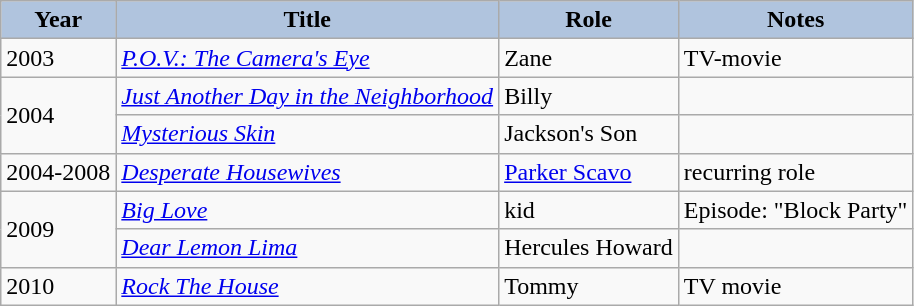<table class="wikitable">
<tr>
<th style="background:#B0C4DE;">Year</th>
<th style="background:#B0C4DE;">Title</th>
<th style="background:#B0C4DE;">Role</th>
<th style="background:#B0C4DE;">Notes</th>
</tr>
<tr>
<td>2003</td>
<td><em><a href='#'>P.O.V.: The Camera's Eye</a></em></td>
<td>Zane</td>
<td>TV-movie</td>
</tr>
<tr>
<td rowspan=2>2004</td>
<td><em><a href='#'>Just Another Day in the Neighborhood</a></em></td>
<td>Billy</td>
<td></td>
</tr>
<tr>
<td><em><a href='#'>Mysterious Skin</a></em></td>
<td>Jackson's Son</td>
<td></td>
</tr>
<tr>
<td>2004-2008</td>
<td><em><a href='#'>Desperate Housewives</a></em></td>
<td><a href='#'>Parker Scavo</a></td>
<td>recurring role</td>
</tr>
<tr>
<td rowspan=2>2009</td>
<td><em><a href='#'>Big Love</a></em></td>
<td>kid</td>
<td>Episode: "Block Party"</td>
</tr>
<tr>
<td><em><a href='#'>Dear Lemon Lima</a></em></td>
<td>Hercules Howard</td>
<td></td>
</tr>
<tr>
<td>2010</td>
<td><em><a href='#'>Rock The House</a></em></td>
<td>Tommy</td>
<td>TV movie</td>
</tr>
</table>
